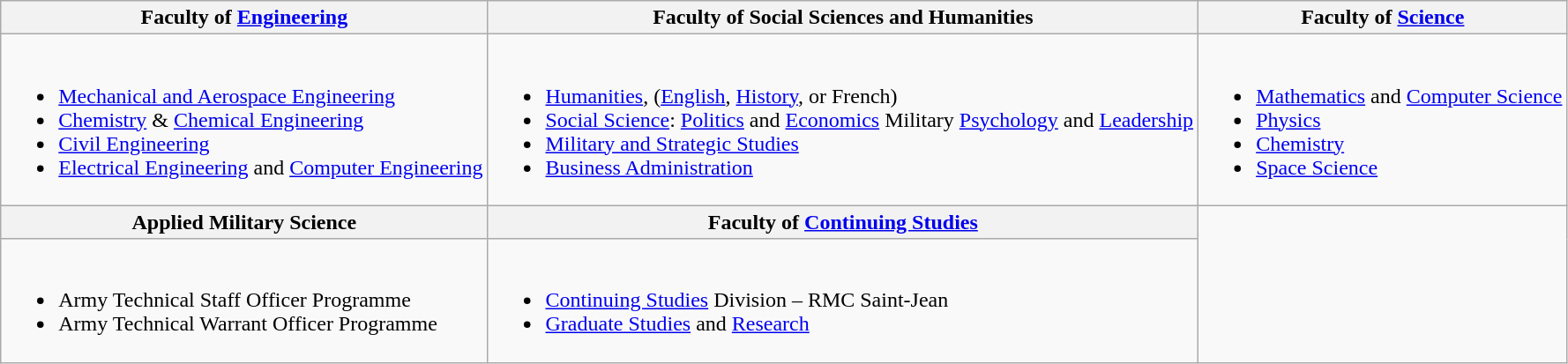<table class="wikitable">
<tr>
<th><strong>Faculty of <a href='#'>Engineering</a> </strong></th>
<th><strong>Faculty of Social Sciences and Humanities </strong></th>
<th><strong>Faculty of <a href='#'>Science</a></strong></th>
</tr>
<tr>
<td><br><ul><li><a href='#'>Mechanical and Aerospace Engineering</a></li><li><a href='#'>Chemistry</a> & <a href='#'>Chemical Engineering</a></li><li><a href='#'>Civil Engineering</a></li><li><a href='#'>Electrical Engineering</a> and <a href='#'>Computer Engineering</a></li></ul></td>
<td><br><ul><li><a href='#'>Humanities</a>, (<a href='#'>English</a>, <a href='#'>History</a>, or French)</li><li><a href='#'>Social Science</a>: <a href='#'>Politics</a> and <a href='#'>Economics</a> Military <a href='#'>Psychology</a> and <a href='#'>Leadership</a></li><li><a href='#'>Military and Strategic Studies</a></li><li><a href='#'>Business Administration</a></li></ul></td>
<td><br><ul><li><a href='#'>Mathematics</a> and <a href='#'>Computer Science</a></li><li><a href='#'>Physics</a></li><li><a href='#'>Chemistry</a></li><li><a href='#'>Space Science</a></li></ul></td>
</tr>
<tr>
<th><strong>Applied Military Science</strong></th>
<th><strong>Faculty of <a href='#'>Continuing Studies</a></strong></th>
</tr>
<tr>
<td><br><ul><li>Army Technical Staff Officer Programme</li><li>Army Technical Warrant Officer Programme</li></ul></td>
<td><br><ul><li><a href='#'>Continuing Studies</a> Division – RMC Saint-Jean</li><li><a href='#'>Graduate Studies</a> and <a href='#'>Research</a></li></ul></td>
</tr>
</table>
